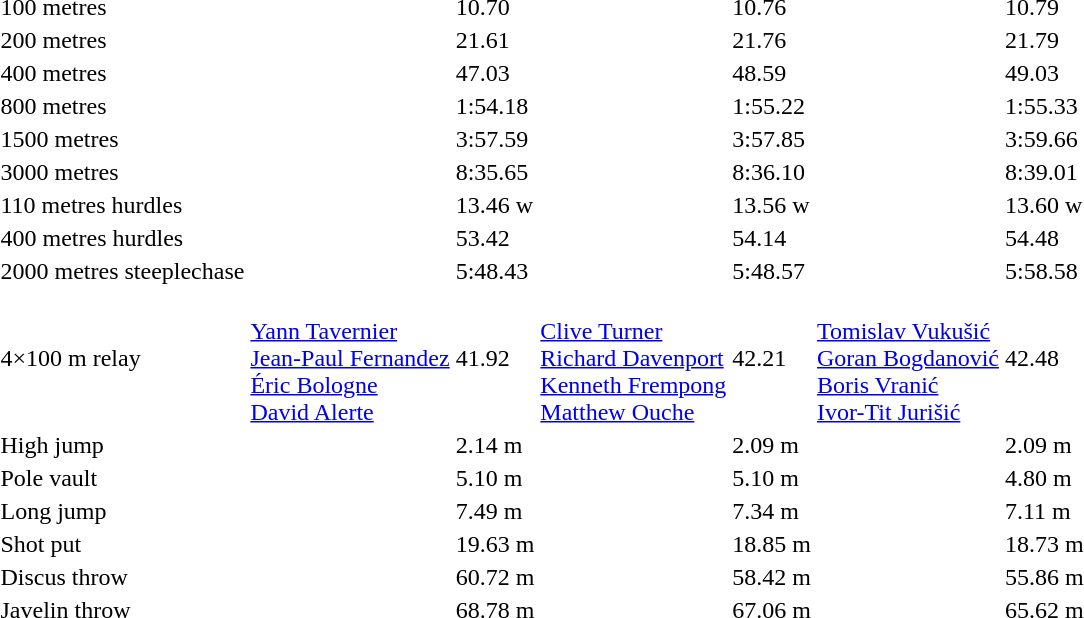<table>
<tr>
<td>100 metres</td>
<td></td>
<td>10.70</td>
<td></td>
<td>10.76</td>
<td></td>
<td>10.79</td>
</tr>
<tr>
<td>200 metres</td>
<td></td>
<td>21.61</td>
<td></td>
<td>21.76</td>
<td></td>
<td>21.79</td>
</tr>
<tr>
<td>400 metres</td>
<td></td>
<td>47.03</td>
<td></td>
<td>48.59</td>
<td></td>
<td>49.03</td>
</tr>
<tr>
<td>800 metres</td>
<td></td>
<td>1:54.18</td>
<td></td>
<td>1:55.22</td>
<td></td>
<td>1:55.33</td>
</tr>
<tr>
<td>1500 metres</td>
<td></td>
<td>3:57.59</td>
<td></td>
<td>3:57.85</td>
<td></td>
<td>3:59.66</td>
</tr>
<tr>
<td>3000 metres</td>
<td></td>
<td>8:35.65</td>
<td></td>
<td>8:36.10</td>
<td></td>
<td>8:39.01</td>
</tr>
<tr>
<td>110 metres hurdles</td>
<td></td>
<td>13.46 w</td>
<td></td>
<td>13.56 w</td>
<td></td>
<td>13.60 w</td>
</tr>
<tr>
<td>400 metres hurdles</td>
<td></td>
<td>53.42</td>
<td></td>
<td>54.14</td>
<td></td>
<td>54.48</td>
</tr>
<tr>
<td>2000 metres steeplechase</td>
<td></td>
<td>5:48.43</td>
<td></td>
<td>5:48.57</td>
<td></td>
<td>5:58.58</td>
</tr>
<tr>
<td>4×100 m relay</td>
<td><br><a href='#'>Yann Tavernier</a><br><a href='#'>Jean-Paul Fernandez</a><br><a href='#'>Éric Bologne</a><br><a href='#'>David Alerte</a></td>
<td>41.92</td>
<td><br><a href='#'>Clive Turner</a><br><a href='#'>Richard Davenport</a><br><a href='#'>Kenneth Frempong</a><br><a href='#'>Matthew Ouche</a></td>
<td>42.21</td>
<td><br><a href='#'>Tomislav Vukušić</a><br><a href='#'>Goran Bogdanović</a><br><a href='#'>Boris Vranić</a><br><a href='#'>Ivor-Tit Jurišić</a></td>
<td>42.48</td>
</tr>
<tr>
<td>High jump</td>
<td></td>
<td>2.14 m</td>
<td></td>
<td>2.09 m</td>
<td></td>
<td>2.09 m</td>
</tr>
<tr>
<td>Pole vault</td>
<td></td>
<td>5.10 m</td>
<td></td>
<td>5.10 m</td>
<td></td>
<td>4.80 m</td>
</tr>
<tr>
<td>Long jump</td>
<td></td>
<td>7.49 m</td>
<td></td>
<td>7.34 m</td>
<td></td>
<td>7.11 m</td>
</tr>
<tr>
<td>Shot put</td>
<td></td>
<td>19.63 m</td>
<td></td>
<td>18.85 m</td>
<td></td>
<td>18.73 m</td>
</tr>
<tr>
<td>Discus throw</td>
<td></td>
<td>60.72 m</td>
<td></td>
<td>58.42 m</td>
<td></td>
<td>55.86 m</td>
</tr>
<tr>
<td>Javelin throw</td>
<td></td>
<td>68.78 m</td>
<td></td>
<td>67.06 m</td>
<td></td>
<td>65.62 m</td>
</tr>
</table>
